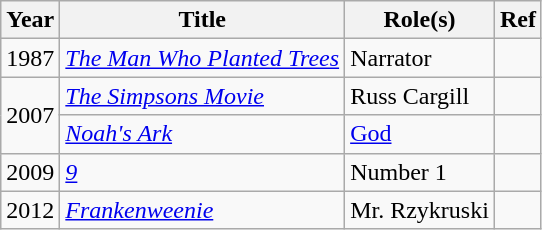<table class="wikitable plainrowheaders sortable">
<tr>
<th scope="col">Year</th>
<th scope="col">Title</th>
<th scope="col">Role(s)</th>
<th scope="col" class="unsortable">Ref</th>
</tr>
<tr>
<td>1987</td>
<td><em><a href='#'>The Man Who Planted Trees</a></em></td>
<td>Narrator</td>
<td></td>
</tr>
<tr>
<td rowspan=2>2007</td>
<td><em><a href='#'>The Simpsons Movie</a></em></td>
<td>Russ Cargill</td>
<td></td>
</tr>
<tr>
<td><em><a href='#'>Noah's Ark</a></em></td>
<td><a href='#'>God</a></td>
<td></td>
</tr>
<tr>
<td>2009</td>
<td><em><a href='#'>9</a></em></td>
<td>Number 1</td>
<td></td>
</tr>
<tr>
<td>2012</td>
<td><em><a href='#'>Frankenweenie</a></em></td>
<td>Mr. Rzykruski</td>
<td></td>
</tr>
</table>
